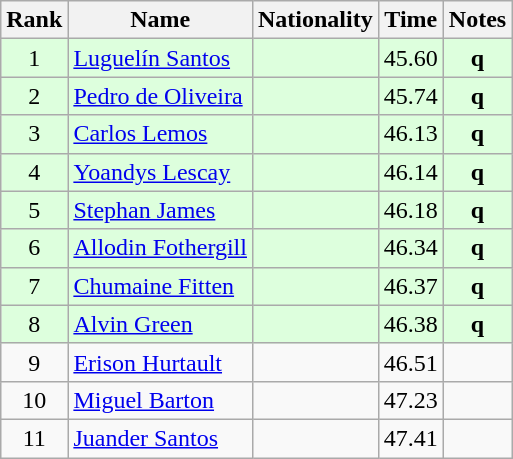<table class="wikitable sortable" style="text-align:center">
<tr>
<th>Rank</th>
<th>Name</th>
<th>Nationality</th>
<th>Time</th>
<th>Notes</th>
</tr>
<tr bgcolor=ddffdd>
<td>1</td>
<td align=left><a href='#'>Luguelín Santos</a></td>
<td></td>
<td>45.60</td>
<td><strong>q</strong></td>
</tr>
<tr bgcolor=ddffdd>
<td>2</td>
<td align=left><a href='#'>Pedro de Oliveira</a></td>
<td></td>
<td>45.74</td>
<td><strong>q</strong></td>
</tr>
<tr bgcolor=ddffdd>
<td>3</td>
<td align=left><a href='#'>Carlos Lemos</a></td>
<td></td>
<td>46.13</td>
<td><strong>q</strong></td>
</tr>
<tr bgcolor=ddffdd>
<td>4</td>
<td align=left><a href='#'>Yoandys Lescay</a></td>
<td></td>
<td>46.14</td>
<td><strong>q</strong></td>
</tr>
<tr bgcolor=ddffdd>
<td>5</td>
<td align=left><a href='#'>Stephan James</a></td>
<td></td>
<td>46.18</td>
<td><strong>q</strong></td>
</tr>
<tr bgcolor=ddffdd>
<td>6</td>
<td align=left><a href='#'>Allodin Fothergill</a></td>
<td></td>
<td>46.34</td>
<td><strong>q</strong></td>
</tr>
<tr bgcolor=ddffdd>
<td>7</td>
<td align=left><a href='#'>Chumaine Fitten</a></td>
<td></td>
<td>46.37</td>
<td><strong>q</strong></td>
</tr>
<tr bgcolor=ddffdd>
<td>8</td>
<td align=left><a href='#'>Alvin Green</a></td>
<td></td>
<td>46.38</td>
<td><strong>q</strong></td>
</tr>
<tr>
<td>9</td>
<td align=left><a href='#'>Erison Hurtault</a></td>
<td></td>
<td>46.51</td>
<td></td>
</tr>
<tr>
<td>10</td>
<td align=left><a href='#'>Miguel Barton</a></td>
<td></td>
<td>47.23</td>
<td></td>
</tr>
<tr>
<td>11</td>
<td align=left><a href='#'>Juander Santos</a></td>
<td></td>
<td>47.41</td>
<td></td>
</tr>
</table>
